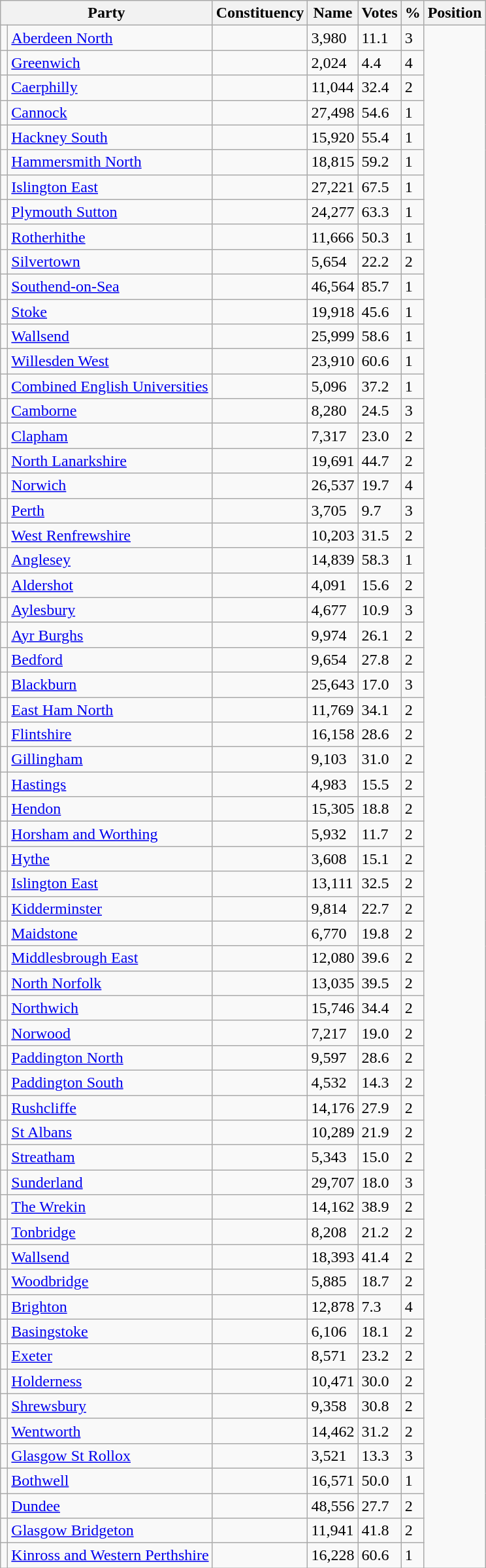<table class="wikitable sortable">
<tr>
<th colspan=2>Party</th>
<th>Constituency</th>
<th>Name</th>
<th>Votes</th>
<th>%</th>
<th>Position</th>
</tr>
<tr>
<td></td>
<td><a href='#'>Aberdeen North</a></td>
<td></td>
<td>3,980</td>
<td>11.1</td>
<td>3</td>
</tr>
<tr>
<td></td>
<td><a href='#'>Greenwich</a></td>
<td></td>
<td>2,024</td>
<td>4.4</td>
<td>4</td>
</tr>
<tr>
<td></td>
<td><a href='#'>Caerphilly</a></td>
<td></td>
<td>11,044</td>
<td>32.4</td>
<td>2</td>
</tr>
<tr>
<td></td>
<td><a href='#'>Cannock</a></td>
<td></td>
<td>27,498</td>
<td>54.6</td>
<td>1</td>
</tr>
<tr>
<td></td>
<td><a href='#'>Hackney South</a></td>
<td></td>
<td>15,920</td>
<td>55.4</td>
<td>1</td>
</tr>
<tr>
<td></td>
<td><a href='#'>Hammersmith North</a></td>
<td></td>
<td>18,815</td>
<td>59.2</td>
<td>1</td>
</tr>
<tr>
<td></td>
<td><a href='#'>Islington East</a></td>
<td></td>
<td>27,221</td>
<td>67.5</td>
<td>1</td>
</tr>
<tr>
<td></td>
<td><a href='#'>Plymouth Sutton</a></td>
<td></td>
<td>24,277</td>
<td>63.3</td>
<td>1</td>
</tr>
<tr>
<td></td>
<td><a href='#'>Rotherhithe</a></td>
<td></td>
<td>11,666</td>
<td>50.3</td>
<td>1</td>
</tr>
<tr>
<td></td>
<td><a href='#'>Silvertown</a></td>
<td></td>
<td>5,654</td>
<td>22.2</td>
<td>2</td>
</tr>
<tr>
<td></td>
<td><a href='#'>Southend-on-Sea</a></td>
<td></td>
<td>46,564</td>
<td>85.7</td>
<td>1</td>
</tr>
<tr>
<td></td>
<td><a href='#'>Stoke</a></td>
<td></td>
<td>19,918</td>
<td>45.6</td>
<td>1</td>
</tr>
<tr>
<td></td>
<td><a href='#'>Wallsend</a></td>
<td></td>
<td>25,999</td>
<td>58.6</td>
<td>1</td>
</tr>
<tr>
<td></td>
<td><a href='#'>Willesden West</a></td>
<td></td>
<td>23,910</td>
<td>60.6</td>
<td>1</td>
</tr>
<tr>
<td></td>
<td><a href='#'>Combined English Universities</a></td>
<td></td>
<td>5,096</td>
<td>37.2</td>
<td>1</td>
</tr>
<tr>
<td></td>
<td><a href='#'>Camborne</a></td>
<td></td>
<td>8,280</td>
<td>24.5</td>
<td>3</td>
</tr>
<tr>
<td></td>
<td><a href='#'>Clapham</a></td>
<td></td>
<td>7,317</td>
<td>23.0</td>
<td>2</td>
</tr>
<tr>
<td></td>
<td><a href='#'>North Lanarkshire</a></td>
<td></td>
<td>19,691</td>
<td>44.7</td>
<td>2</td>
</tr>
<tr>
<td></td>
<td><a href='#'>Norwich</a></td>
<td></td>
<td>26,537</td>
<td>19.7</td>
<td>4</td>
</tr>
<tr>
<td></td>
<td><a href='#'>Perth</a></td>
<td></td>
<td>3,705</td>
<td>9.7</td>
<td>3</td>
</tr>
<tr>
<td></td>
<td><a href='#'>West Renfrewshire</a></td>
<td></td>
<td>10,203</td>
<td>31.5</td>
<td>2</td>
</tr>
<tr>
<td></td>
<td><a href='#'>Anglesey</a></td>
<td></td>
<td>14,839</td>
<td>58.3</td>
<td>1</td>
</tr>
<tr>
<td></td>
<td><a href='#'>Aldershot</a></td>
<td></td>
<td>4,091</td>
<td>15.6</td>
<td>2</td>
</tr>
<tr>
<td></td>
<td><a href='#'>Aylesbury</a></td>
<td></td>
<td>4,677</td>
<td>10.9</td>
<td>3</td>
</tr>
<tr>
<td></td>
<td><a href='#'>Ayr Burghs</a></td>
<td></td>
<td>9,974</td>
<td>26.1</td>
<td>2</td>
</tr>
<tr>
<td></td>
<td><a href='#'>Bedford</a></td>
<td></td>
<td>9,654</td>
<td>27.8</td>
<td>2</td>
</tr>
<tr>
<td></td>
<td><a href='#'>Blackburn</a></td>
<td></td>
<td>25,643</td>
<td>17.0</td>
<td>3</td>
</tr>
<tr>
<td></td>
<td><a href='#'>East Ham North</a></td>
<td></td>
<td>11,769</td>
<td>34.1</td>
<td>2</td>
</tr>
<tr>
<td></td>
<td><a href='#'>Flintshire</a></td>
<td></td>
<td>16,158</td>
<td>28.6</td>
<td>2</td>
</tr>
<tr>
<td></td>
<td><a href='#'>Gillingham</a></td>
<td></td>
<td>9,103</td>
<td>31.0</td>
<td>2</td>
</tr>
<tr>
<td></td>
<td><a href='#'>Hastings</a></td>
<td></td>
<td>4,983</td>
<td>15.5</td>
<td>2</td>
</tr>
<tr>
<td></td>
<td><a href='#'>Hendon</a></td>
<td></td>
<td>15,305</td>
<td>18.8</td>
<td>2</td>
</tr>
<tr>
<td></td>
<td><a href='#'>Horsham and Worthing</a></td>
<td></td>
<td>5,932</td>
<td>11.7</td>
<td>2</td>
</tr>
<tr>
<td></td>
<td><a href='#'>Hythe</a></td>
<td></td>
<td>3,608</td>
<td>15.1</td>
<td>2</td>
</tr>
<tr>
<td></td>
<td><a href='#'>Islington East</a></td>
<td></td>
<td>13,111</td>
<td>32.5</td>
<td>2</td>
</tr>
<tr>
<td></td>
<td><a href='#'>Kidderminster</a></td>
<td></td>
<td>9,814</td>
<td>22.7</td>
<td>2</td>
</tr>
<tr>
<td></td>
<td><a href='#'>Maidstone</a></td>
<td></td>
<td>6,770</td>
<td>19.8</td>
<td>2</td>
</tr>
<tr>
<td></td>
<td><a href='#'>Middlesbrough East</a></td>
<td></td>
<td>12,080</td>
<td>39.6</td>
<td>2</td>
</tr>
<tr>
<td></td>
<td><a href='#'>North Norfolk</a></td>
<td></td>
<td>13,035</td>
<td>39.5</td>
<td>2</td>
</tr>
<tr>
<td></td>
<td><a href='#'>Northwich</a></td>
<td></td>
<td>15,746</td>
<td>34.4</td>
<td>2</td>
</tr>
<tr>
<td></td>
<td><a href='#'>Norwood</a></td>
<td></td>
<td>7,217</td>
<td>19.0</td>
<td>2</td>
</tr>
<tr>
<td></td>
<td><a href='#'>Paddington North</a></td>
<td></td>
<td>9,597</td>
<td>28.6</td>
<td>2</td>
</tr>
<tr>
<td></td>
<td><a href='#'>Paddington South</a></td>
<td></td>
<td>4,532</td>
<td>14.3</td>
<td>2</td>
</tr>
<tr>
<td></td>
<td><a href='#'>Rushcliffe</a></td>
<td></td>
<td>14,176</td>
<td>27.9</td>
<td>2</td>
</tr>
<tr>
<td></td>
<td><a href='#'>St Albans</a></td>
<td></td>
<td>10,289</td>
<td>21.9</td>
<td>2</td>
</tr>
<tr>
<td></td>
<td><a href='#'>Streatham</a></td>
<td></td>
<td>5,343</td>
<td>15.0</td>
<td>2</td>
</tr>
<tr>
<td></td>
<td><a href='#'>Sunderland</a></td>
<td></td>
<td>29,707</td>
<td>18.0</td>
<td>3</td>
</tr>
<tr>
<td></td>
<td><a href='#'>The Wrekin</a></td>
<td></td>
<td>14,162</td>
<td>38.9</td>
<td>2</td>
</tr>
<tr>
<td></td>
<td><a href='#'>Tonbridge</a></td>
<td></td>
<td>8,208</td>
<td>21.2</td>
<td>2</td>
</tr>
<tr>
<td></td>
<td><a href='#'>Wallsend</a></td>
<td></td>
<td>18,393</td>
<td>41.4</td>
<td>2</td>
</tr>
<tr>
<td></td>
<td><a href='#'>Woodbridge</a></td>
<td></td>
<td>5,885</td>
<td>18.7</td>
<td>2</td>
</tr>
<tr>
<td></td>
<td><a href='#'>Brighton</a></td>
<td></td>
<td>12,878</td>
<td>7.3</td>
<td>4</td>
</tr>
<tr>
<td></td>
<td><a href='#'>Basingstoke</a></td>
<td></td>
<td>6,106</td>
<td>18.1</td>
<td>2</td>
</tr>
<tr>
<td></td>
<td><a href='#'>Exeter</a></td>
<td></td>
<td>8,571</td>
<td>23.2</td>
<td>2</td>
</tr>
<tr>
<td></td>
<td><a href='#'>Holderness</a></td>
<td></td>
<td>10,471</td>
<td>30.0</td>
<td>2</td>
</tr>
<tr>
<td></td>
<td><a href='#'>Shrewsbury</a></td>
<td></td>
<td>9,358</td>
<td>30.8</td>
<td>2</td>
</tr>
<tr>
<td></td>
<td><a href='#'>Wentworth</a></td>
<td></td>
<td>14,462</td>
<td>31.2</td>
<td>2</td>
</tr>
<tr>
<td></td>
<td><a href='#'>Glasgow St Rollox</a></td>
<td></td>
<td>3,521</td>
<td>13.3</td>
<td>3</td>
</tr>
<tr>
<td></td>
<td><a href='#'>Bothwell</a></td>
<td></td>
<td>16,571</td>
<td>50.0</td>
<td>1</td>
</tr>
<tr>
<td></td>
<td><a href='#'>Dundee</a></td>
<td></td>
<td>48,556</td>
<td>27.7</td>
<td>2</td>
</tr>
<tr>
<td></td>
<td><a href='#'>Glasgow Bridgeton</a></td>
<td></td>
<td>11,941</td>
<td>41.8</td>
<td>2</td>
</tr>
<tr>
<td></td>
<td><a href='#'>Kinross and Western Perthshire</a></td>
<td></td>
<td>16,228</td>
<td>60.6</td>
<td>1</td>
</tr>
</table>
